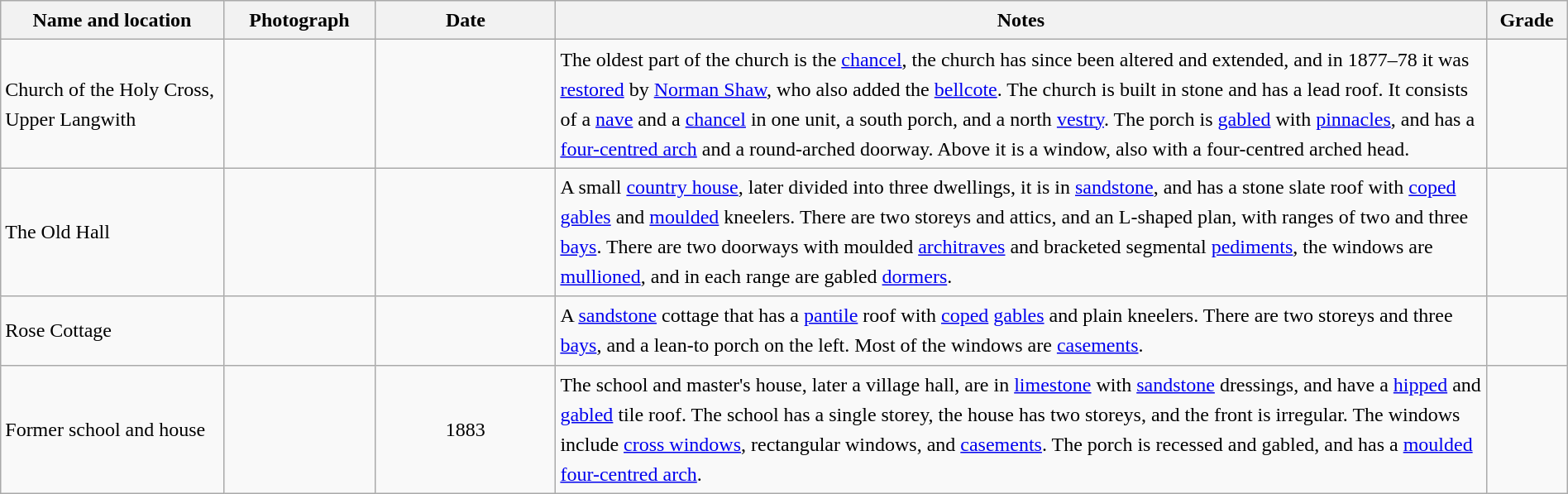<table class="wikitable sortable plainrowheaders" style="width:100%; border:0; text-align:left; line-height:150%;">
<tr>
<th scope="col"  style="width:150px">Name and location</th>
<th scope="col"  style="width:100px" class="unsortable">Photograph</th>
<th scope="col"  style="width:120px">Date</th>
<th scope="col"  style="width:650px" class="unsortable">Notes</th>
<th scope="col"  style="width:50px">Grade</th>
</tr>
<tr>
<td>Church of the Holy Cross,<br>Upper Langwith<br><small></small></td>
<td></td>
<td align="center"></td>
<td>The oldest part of the church is the <a href='#'>chancel</a>, the church has since been altered and extended, and in 1877–78 it was <a href='#'>restored</a> by <a href='#'>Norman Shaw</a>, who also added the <a href='#'>bellcote</a>.  The church is built in stone and has a lead roof.  It consists of a <a href='#'>nave</a> and a <a href='#'>chancel</a> in one unit, a south porch, and a north <a href='#'>vestry</a>.  The porch is <a href='#'>gabled</a> with <a href='#'>pinnacles</a>, and has a <a href='#'>four-centred arch</a> and a round-arched doorway.  Above it is a window, also with a four-centred arched head.</td>
<td align="center" ></td>
</tr>
<tr>
<td>The Old Hall<br><small></small></td>
<td></td>
<td align="center"></td>
<td>A small <a href='#'>country house</a>, later divided into three dwellings, it is in <a href='#'>sandstone</a>, and has a stone slate roof with <a href='#'>coped</a> <a href='#'>gables</a> and <a href='#'>moulded</a> kneelers.  There are two storeys and attics, and an L-shaped plan, with ranges of two and three <a href='#'>bays</a>.  There are two doorways with moulded <a href='#'>architraves</a> and bracketed segmental <a href='#'>pediments</a>, the windows are <a href='#'>mullioned</a>, and in each range are gabled <a href='#'>dormers</a>.</td>
<td align="center" ></td>
</tr>
<tr>
<td>Rose Cottage<br><small></small></td>
<td></td>
<td align="center"></td>
<td>A <a href='#'>sandstone</a> cottage that has a <a href='#'>pantile</a> roof with <a href='#'>coped</a> <a href='#'>gables</a> and plain kneelers.  There are two storeys and three <a href='#'>bays</a>, and a lean-to porch on the left.  Most of the windows are <a href='#'>casements</a>.</td>
<td align="center" ></td>
</tr>
<tr>
<td>Former school and house<br><small></small></td>
<td></td>
<td align="center">1883</td>
<td>The school and master's house, later a village hall, are in <a href='#'>limestone</a> with <a href='#'>sandstone</a> dressings, and have a <a href='#'>hipped</a> and <a href='#'>gabled</a> tile roof.  The school has a single storey, the house has two storeys, and the front is irregular.  The windows include <a href='#'>cross windows</a>, rectangular windows, and <a href='#'>casements</a>.  The porch is recessed and gabled, and has a <a href='#'>moulded</a> <a href='#'>four-centred arch</a>.</td>
<td align="center" ></td>
</tr>
<tr>
</tr>
</table>
